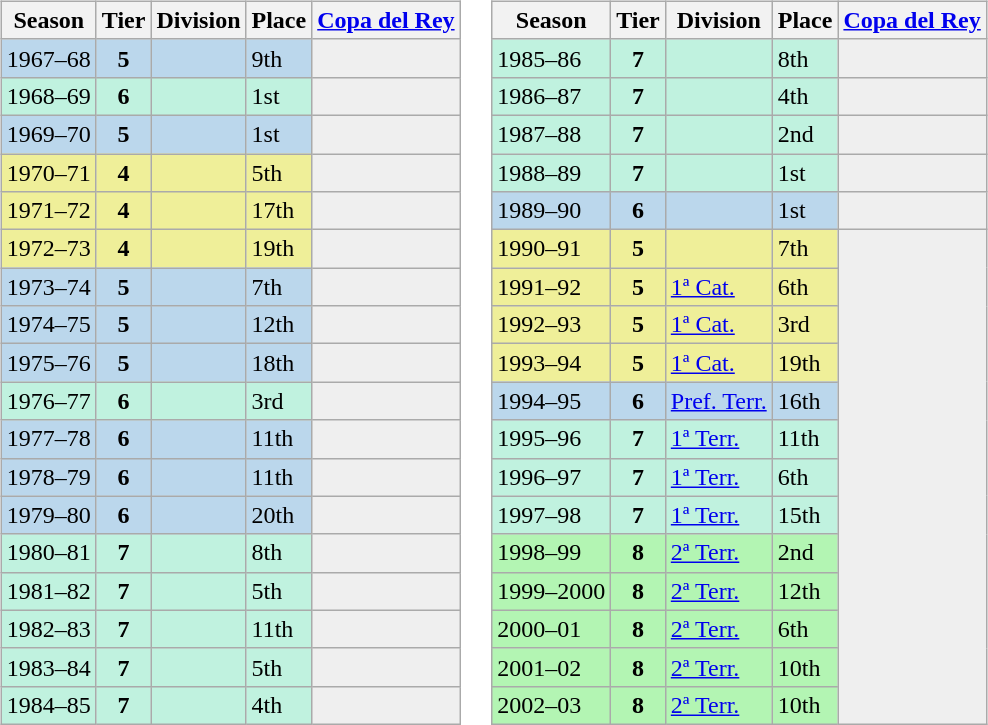<table>
<tr>
<td valign="top" width=0%><br><table class="wikitable">
<tr style="background:#f0f6fa;">
<th>Season</th>
<th>Tier</th>
<th>Division</th>
<th>Place</th>
<th><a href='#'>Copa del Rey</a></th>
</tr>
<tr>
<td style="background:#BBD7EC;">1967–68</td>
<th style="background:#BBD7EC;">5</th>
<td style="background:#BBD7EC;"></td>
<td style="background:#BBD7EC;">9th</td>
<th style="background:#EFEFEF;"></th>
</tr>
<tr>
<td style="background:#C0F2DF;">1968–69</td>
<th style="background:#C0F2DF;">6</th>
<td style="background:#C0F2DF;"></td>
<td style="background:#C0F2DF;">1st</td>
<th style="background:#EFEFEF;"></th>
</tr>
<tr>
<td style="background:#BBD7EC;">1969–70</td>
<th style="background:#BBD7EC;">5</th>
<td style="background:#BBD7EC;"></td>
<td style="background:#BBD7EC;">1st</td>
<th style="background:#EFEFEF;"></th>
</tr>
<tr>
<td style="background:#EFEF99;">1970–71</td>
<th style="background:#EFEF99;">4</th>
<td style="background:#EFEF99;"></td>
<td style="background:#EFEF99;">5th</td>
<th style="background:#EFEFEF;"></th>
</tr>
<tr>
<td style="background:#EFEF99;">1971–72</td>
<th style="background:#EFEF99;">4</th>
<td style="background:#EFEF99;"></td>
<td style="background:#EFEF99;">17th</td>
<th style="background:#EFEFEF;"></th>
</tr>
<tr>
<td style="background:#EFEF99;">1972–73</td>
<th style="background:#EFEF99;">4</th>
<td style="background:#EFEF99;"></td>
<td style="background:#EFEF99;">19th</td>
<th style="background:#EFEFEF;"></th>
</tr>
<tr>
<td style="background:#BBD7EC;">1973–74</td>
<th style="background:#BBD7EC;">5</th>
<td style="background:#BBD7EC;"></td>
<td style="background:#BBD7EC;">7th</td>
<th style="background:#EFEFEF;"></th>
</tr>
<tr>
<td style="background:#BBD7EC;">1974–75</td>
<th style="background:#BBD7EC;">5</th>
<td style="background:#BBD7EC;"></td>
<td style="background:#BBD7EC;">12th</td>
<th style="background:#EFEFEF;"></th>
</tr>
<tr>
<td style="background:#BBD7EC;">1975–76</td>
<th style="background:#BBD7EC;">5</th>
<td style="background:#BBD7EC;"></td>
<td style="background:#BBD7EC;">18th</td>
<th style="background:#EFEFEF;"></th>
</tr>
<tr>
<td style="background:#C0F2DF;">1976–77</td>
<th style="background:#C0F2DF;">6</th>
<td style="background:#C0F2DF;"></td>
<td style="background:#C0F2DF;">3rd</td>
<th style="background:#EFEFEF;"></th>
</tr>
<tr>
<td style="background:#BBD7EC;">1977–78</td>
<th style="background:#BBD7EC;">6</th>
<td style="background:#BBD7EC;"></td>
<td style="background:#BBD7EC;">11th</td>
<th style="background:#EFEFEF;"></th>
</tr>
<tr>
<td style="background:#BBD7EC;">1978–79</td>
<th style="background:#BBD7EC;">6</th>
<td style="background:#BBD7EC;"></td>
<td style="background:#BBD7EC;">11th</td>
<th style="background:#EFEFEF;"></th>
</tr>
<tr>
<td style="background:#BBD7EC;">1979–80</td>
<th style="background:#BBD7EC;">6</th>
<td style="background:#BBD7EC;"></td>
<td style="background:#BBD7EC;">20th</td>
<th style="background:#EFEFEF;"></th>
</tr>
<tr>
<td style="background:#C0F2DF;">1980–81</td>
<th style="background:#C0F2DF;">7</th>
<td style="background:#C0F2DF;"></td>
<td style="background:#C0F2DF;">8th</td>
<th style="background:#EFEFEF;"></th>
</tr>
<tr>
<td style="background:#C0F2DF;">1981–82</td>
<th style="background:#C0F2DF;">7</th>
<td style="background:#C0F2DF;"></td>
<td style="background:#C0F2DF;">5th</td>
<th style="background:#EFEFEF;"></th>
</tr>
<tr>
<td style="background:#C0F2DF;">1982–83</td>
<th style="background:#C0F2DF;">7</th>
<td style="background:#C0F2DF;"></td>
<td style="background:#C0F2DF;">11th</td>
<th style="background:#EFEFEF;"></th>
</tr>
<tr>
<td style="background:#C0F2DF;">1983–84</td>
<th style="background:#C0F2DF;">7</th>
<td style="background:#C0F2DF;"></td>
<td style="background:#C0F2DF;">5th</td>
<th style="background:#EFEFEF;"></th>
</tr>
<tr>
<td style="background:#C0F2DF;">1984–85</td>
<th style="background:#C0F2DF;">7</th>
<td style="background:#C0F2DF;"></td>
<td style="background:#C0F2DF;">4th</td>
<th style="background:#EFEFEF;"></th>
</tr>
</table>
</td>
<td valign="top" width=0%><br><table class="wikitable">
<tr style="background:#f0f6fa;">
<th>Season</th>
<th>Tier</th>
<th>Division</th>
<th>Place</th>
<th><a href='#'>Copa del Rey</a></th>
</tr>
<tr>
<td style="background:#C0F2DF;">1985–86</td>
<th style="background:#C0F2DF;">7</th>
<td style="background:#C0F2DF;"></td>
<td style="background:#C0F2DF;">8th</td>
<th style="background:#EFEFEF;"></th>
</tr>
<tr>
<td style="background:#C0F2DF;">1986–87</td>
<th style="background:#C0F2DF;">7</th>
<td style="background:#C0F2DF;"></td>
<td style="background:#C0F2DF;">4th</td>
<th style="background:#EFEFEF;"></th>
</tr>
<tr>
<td style="background:#C0F2DF;">1987–88</td>
<th style="background:#C0F2DF;">7</th>
<td style="background:#C0F2DF;"></td>
<td style="background:#C0F2DF;">2nd</td>
<th style="background:#EFEFEF;"></th>
</tr>
<tr>
<td style="background:#C0F2DF;">1988–89</td>
<th style="background:#C0F2DF;">7</th>
<td style="background:#C0F2DF;"></td>
<td style="background:#C0F2DF;">1st</td>
<th style="background:#EFEFEF;"></th>
</tr>
<tr>
<td style="background:#BBD7EC;">1989–90</td>
<th style="background:#BBD7EC;">6</th>
<td style="background:#BBD7EC;"></td>
<td style="background:#BBD7EC;">1st</td>
<th style="background:#EFEFEF;"></th>
</tr>
<tr>
<td style="background:#EFEF99;">1990–91</td>
<th style="background:#EFEF99;">5</th>
<td style="background:#EFEF99;"></td>
<td style="background:#EFEF99;">7th</td>
<th style="background:#efefef;" rowspan="13"></th>
</tr>
<tr>
<td style="background:#EFEF99;">1991–92</td>
<th style="background:#EFEF99;">5</th>
<td style="background:#EFEF99;"><a href='#'>1ª Cat.</a></td>
<td style="background:#EFEF99;">6th</td>
</tr>
<tr>
<td style="background:#EFEF99;">1992–93</td>
<th style="background:#EFEF99;">5</th>
<td style="background:#EFEF99;"><a href='#'>1ª Cat.</a></td>
<td style="background:#EFEF99;">3rd</td>
</tr>
<tr>
<td style="background:#EFEF99;">1993–94</td>
<th style="background:#EFEF99;">5</th>
<td style="background:#EFEF99;"><a href='#'>1ª Cat.</a></td>
<td style="background:#EFEF99;">19th</td>
</tr>
<tr>
<td style="background:#BBD7EC;">1994–95</td>
<th style="background:#BBD7EC;">6</th>
<td style="background:#BBD7EC;"><a href='#'>Pref. Terr.</a></td>
<td style="background:#BBD7EC;">16th</td>
</tr>
<tr>
<td style="background:#C0F2DF;">1995–96</td>
<th style="background:#C0F2DF;">7</th>
<td style="background:#C0F2DF;"><a href='#'>1ª Terr.</a></td>
<td style="background:#C0F2DF;">11th</td>
</tr>
<tr>
<td style="background:#C0F2DF;">1996–97</td>
<th style="background:#C0F2DF;">7</th>
<td style="background:#C0F2DF;"><a href='#'>1ª Terr.</a></td>
<td style="background:#C0F2DF;">6th</td>
</tr>
<tr>
<td style="background:#C0F2DF;">1997–98</td>
<th style="background:#C0F2DF;">7</th>
<td style="background:#C0F2DF;"><a href='#'>1ª Terr.</a></td>
<td style="background:#C0F2DF;">15th</td>
</tr>
<tr>
<td style="background:#B3F5B3;">1998–99</td>
<th style="background:#B3F5B3;">8</th>
<td style="background:#B3F5B3;"><a href='#'>2ª Terr.</a></td>
<td style="background:#B3F5B3;">2nd</td>
</tr>
<tr>
<td style="background:#B3F5B3;">1999–2000</td>
<th style="background:#B3F5B3;">8</th>
<td style="background:#B3F5B3;"><a href='#'>2ª Terr.</a></td>
<td style="background:#B3F5B3;">12th</td>
</tr>
<tr>
<td style="background:#B3F5B3;">2000–01</td>
<th style="background:#B3F5B3;">8</th>
<td style="background:#B3F5B3;"><a href='#'>2ª Terr.</a></td>
<td style="background:#B3F5B3;">6th</td>
</tr>
<tr>
<td style="background:#B3F5B3;">2001–02</td>
<th style="background:#B3F5B3;">8</th>
<td style="background:#B3F5B3;"><a href='#'>2ª Terr.</a></td>
<td style="background:#B3F5B3;">10th</td>
</tr>
<tr>
<td style="background:#B3F5B3;">2002–03</td>
<th style="background:#B3F5B3;">8</th>
<td style="background:#B3F5B3;"><a href='#'>2ª Terr.</a></td>
<td style="background:#B3F5B3;">10th</td>
</tr>
</table>
</td>
</tr>
</table>
